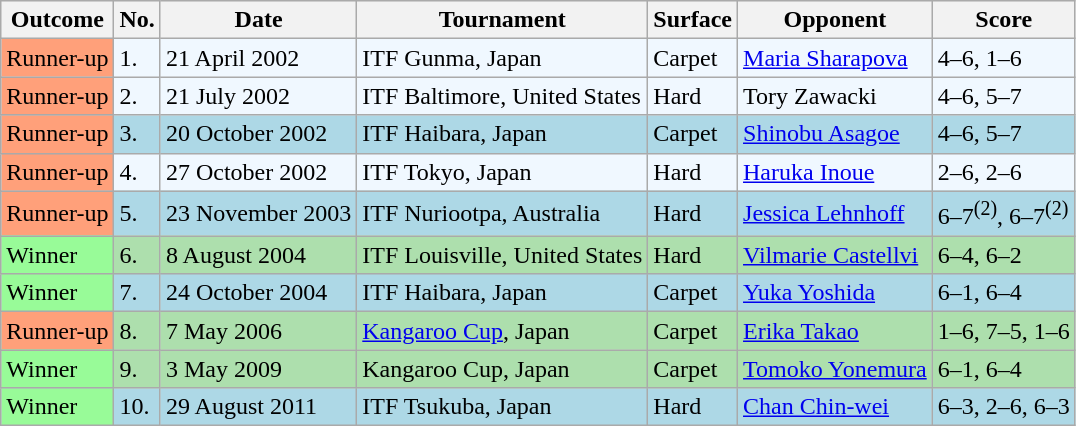<table class=wikitable>
<tr style="background:#eee;">
<th>Outcome</th>
<th>No.</th>
<th>Date</th>
<th>Tournament</th>
<th>Surface</th>
<th>Opponent</th>
<th>Score</th>
</tr>
<tr style="background:#f0f8ff;">
<td style="background:#ffa07a;">Runner-up</td>
<td>1.</td>
<td>21 April 2002</td>
<td>ITF Gunma, Japan</td>
<td>Carpet</td>
<td> <a href='#'>Maria Sharapova</a></td>
<td>4–6, 1–6</td>
</tr>
<tr style="background:#f0f8ff;">
<td style="background:#ffa07a;">Runner-up</td>
<td>2.</td>
<td>21 July 2002</td>
<td>ITF Baltimore, United States</td>
<td>Hard</td>
<td> Tory Zawacki</td>
<td>4–6, 5–7</td>
</tr>
<tr style="background:lightblue;">
<td style="background:#ffa07a;">Runner-up</td>
<td>3.</td>
<td>20 October 2002</td>
<td>ITF Haibara, Japan</td>
<td>Carpet</td>
<td> <a href='#'>Shinobu Asagoe</a></td>
<td>4–6, 5–7</td>
</tr>
<tr style="background:#f0f8ff;">
<td style="background:#ffa07a;">Runner-up</td>
<td>4.</td>
<td>27 October 2002</td>
<td>ITF Tokyo, Japan</td>
<td>Hard</td>
<td> <a href='#'>Haruka Inoue</a></td>
<td>2–6, 2–6</td>
</tr>
<tr style="background:lightblue;">
<td style="background:#ffa07a;">Runner-up</td>
<td>5.</td>
<td>23 November 2003</td>
<td>ITF Nuriootpa, Australia</td>
<td>Hard</td>
<td> <a href='#'>Jessica Lehnhoff</a></td>
<td>6–7<sup>(2)</sup>, 6–7<sup>(2)</sup></td>
</tr>
<tr style="background:#addfad;">
<td style="background:#98fb98;">Winner</td>
<td>6.</td>
<td>8 August 2004</td>
<td>ITF Louisville, United States</td>
<td>Hard</td>
<td> <a href='#'>Vilmarie Castellvi</a></td>
<td>6–4, 6–2</td>
</tr>
<tr style="background:lightblue;">
<td style="background:#98fb98;">Winner</td>
<td>7.</td>
<td>24 October 2004</td>
<td>ITF Haibara, Japan</td>
<td>Carpet</td>
<td> <a href='#'>Yuka Yoshida</a></td>
<td>6–1, 6–4</td>
</tr>
<tr style="background:#addfad;">
<td style="background:#ffa07a;">Runner-up</td>
<td>8.</td>
<td>7 May 2006</td>
<td><a href='#'>Kangaroo Cup</a>, Japan</td>
<td>Carpet</td>
<td> <a href='#'>Erika Takao</a></td>
<td>1–6, 7–5, 1–6</td>
</tr>
<tr style="background:#addfad;">
<td style="background:#98fb98;">Winner</td>
<td>9.</td>
<td>3 May 2009</td>
<td>Kangaroo Cup, Japan</td>
<td>Carpet</td>
<td> <a href='#'>Tomoko Yonemura</a></td>
<td>6–1, 6–4</td>
</tr>
<tr style="background:lightblue;">
<td style="background:#98fb98;">Winner</td>
<td>10.</td>
<td>29 August 2011</td>
<td>ITF Tsukuba, Japan</td>
<td>Hard</td>
<td> <a href='#'>Chan Chin-wei</a></td>
<td>6–3, 2–6, 6–3</td>
</tr>
</table>
